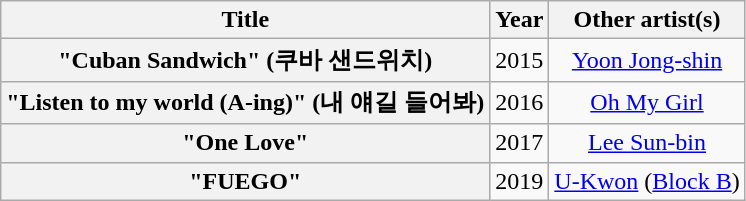<table class="wikitable plainrowheaders" style="text-align:center;">
<tr>
<th scope="col">Title</th>
<th scope="col">Year</th>
<th scope="col">Other artist(s)</th>
</tr>
<tr>
<th scope="row">"Cuban Sandwich" (쿠바 샌드위치)</th>
<td>2015</td>
<td><a href='#'>Yoon Jong-shin</a></td>
</tr>
<tr>
<th scope="row">"Listen to my world (A-ing)" (내 얘길 들어봐)</th>
<td>2016</td>
<td><a href='#'>Oh My Girl</a></td>
</tr>
<tr>
<th scope="row">"One Love"</th>
<td>2017</td>
<td><a href='#'>Lee Sun-bin</a></td>
</tr>
<tr>
<th scope="row">"FUEGO"</th>
<td>2019</td>
<td><a href='#'>U-Kwon</a> (<a href='#'>Block B</a>)</td>
</tr>
</table>
